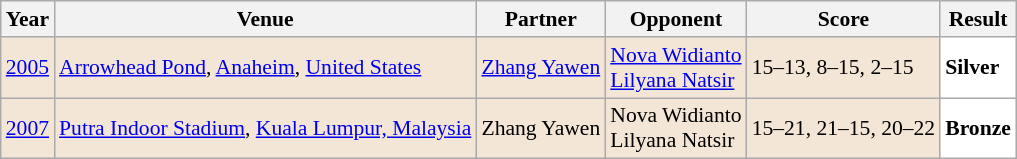<table class="sortable wikitable" style="font-size: 90%;">
<tr>
<th>Year</th>
<th>Venue</th>
<th>Partner</th>
<th>Opponent</th>
<th>Score</th>
<th>Result</th>
</tr>
<tr style="background:#F3E6D7">
<td align="center"><a href='#'>2005</a></td>
<td align="left"><a href='#'>Arrowhead Pond</a>, <a href='#'>Anaheim</a>, <a href='#'>United States</a></td>
<td align="left"> <a href='#'>Zhang Yawen</a></td>
<td align="left"> <a href='#'>Nova Widianto</a> <br>  <a href='#'>Lilyana Natsir</a></td>
<td align="left">15–13, 8–15, 2–15</td>
<td style="text-align:left; background:white"> <strong>Silver</strong></td>
</tr>
<tr style="background:#F3E6D7">
<td align="center"><a href='#'>2007</a></td>
<td align="left"><a href='#'>Putra Indoor Stadium</a>, <a href='#'>Kuala Lumpur, Malaysia</a></td>
<td align="left"> Zhang Yawen</td>
<td align="left"> Nova Widianto <br>  Lilyana Natsir</td>
<td align="left">15–21, 21–15, 20–22</td>
<td style="text-align:left; background:white"> <strong>Bronze</strong></td>
</tr>
</table>
